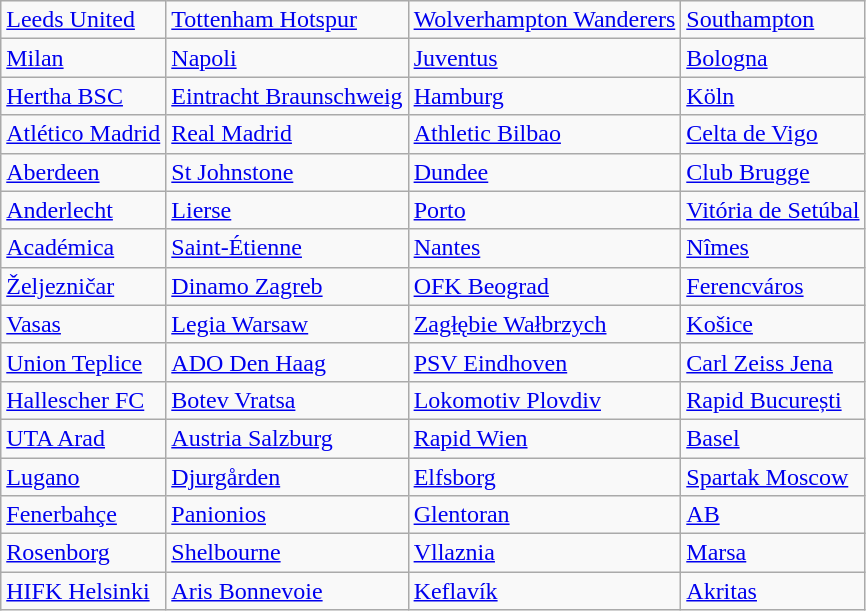<table class="wikitable">
<tr>
<td> <a href='#'>Leeds United</a> </td>
<td> <a href='#'>Tottenham Hotspur</a> </td>
<td> <a href='#'>Wolverhampton Wanderers</a> </td>
<td> <a href='#'>Southampton</a> </td>
</tr>
<tr>
<td> <a href='#'>Milan</a> </td>
<td> <a href='#'>Napoli</a> </td>
<td> <a href='#'>Juventus</a> </td>
<td> <a href='#'>Bologna</a> </td>
</tr>
<tr>
<td> <a href='#'>Hertha BSC</a> </td>
<td> <a href='#'>Eintracht Braunschweig</a> </td>
<td> <a href='#'>Hamburg</a> </td>
<td> <a href='#'>Köln</a> </td>
</tr>
<tr>
<td> <a href='#'>Atlético Madrid</a> </td>
<td> <a href='#'>Real Madrid</a> </td>
<td> <a href='#'>Athletic Bilbao</a> </td>
<td> <a href='#'>Celta de Vigo</a> </td>
</tr>
<tr>
<td> <a href='#'>Aberdeen</a> </td>
<td> <a href='#'>St Johnstone</a> </td>
<td> <a href='#'>Dundee</a> </td>
<td> <a href='#'>Club Brugge</a> </td>
</tr>
<tr>
<td> <a href='#'>Anderlecht</a> </td>
<td> <a href='#'>Lierse</a> </td>
<td> <a href='#'>Porto</a> </td>
<td> <a href='#'>Vitória de Setúbal</a> </td>
</tr>
<tr>
<td> <a href='#'>Académica</a> </td>
<td> <a href='#'>Saint-Étienne</a> </td>
<td> <a href='#'>Nantes</a> </td>
<td> <a href='#'>Nîmes</a> </td>
</tr>
<tr>
<td> <a href='#'>Željezničar</a> </td>
<td> <a href='#'>Dinamo Zagreb</a> </td>
<td> <a href='#'>OFK Beograd</a> </td>
<td> <a href='#'>Ferencváros</a> </td>
</tr>
<tr>
<td> <a href='#'>Vasas</a> </td>
<td> <a href='#'>Legia Warsaw</a> </td>
<td> <a href='#'>Zagłębie Wałbrzych</a> </td>
<td> <a href='#'>Košice</a> </td>
</tr>
<tr>
<td> <a href='#'>Union Teplice</a> </td>
<td> <a href='#'>ADO Den Haag</a> </td>
<td> <a href='#'>PSV Eindhoven</a> </td>
<td> <a href='#'>Carl Zeiss Jena</a> </td>
</tr>
<tr>
<td> <a href='#'>Hallescher FC</a> </td>
<td> <a href='#'>Botev Vratsa</a> </td>
<td> <a href='#'>Lokomotiv Plovdiv</a> </td>
<td> <a href='#'>Rapid București</a> </td>
</tr>
<tr>
<td> <a href='#'>UTA Arad</a> </td>
<td> <a href='#'>Austria Salzburg</a> </td>
<td> <a href='#'>Rapid Wien</a> </td>
<td> <a href='#'>Basel</a> </td>
</tr>
<tr>
<td> <a href='#'>Lugano</a> </td>
<td> <a href='#'>Djurgården</a> </td>
<td> <a href='#'>Elfsborg</a> </td>
<td> <a href='#'>Spartak Moscow</a> </td>
</tr>
<tr>
<td> <a href='#'>Fenerbahçe</a> </td>
<td> <a href='#'>Panionios</a> </td>
<td> <a href='#'>Glentoran</a> </td>
<td> <a href='#'>AB</a> </td>
</tr>
<tr>
<td> <a href='#'>Rosenborg</a> </td>
<td> <a href='#'>Shelbourne</a> </td>
<td> <a href='#'>Vllaznia</a> </td>
<td> <a href='#'>Marsa</a> </td>
</tr>
<tr>
<td> <a href='#'>HIFK Helsinki</a> </td>
<td> <a href='#'>Aris Bonnevoie</a> </td>
<td> <a href='#'>Keflavík</a> </td>
<td> <a href='#'>Akritas</a> </td>
</tr>
</table>
